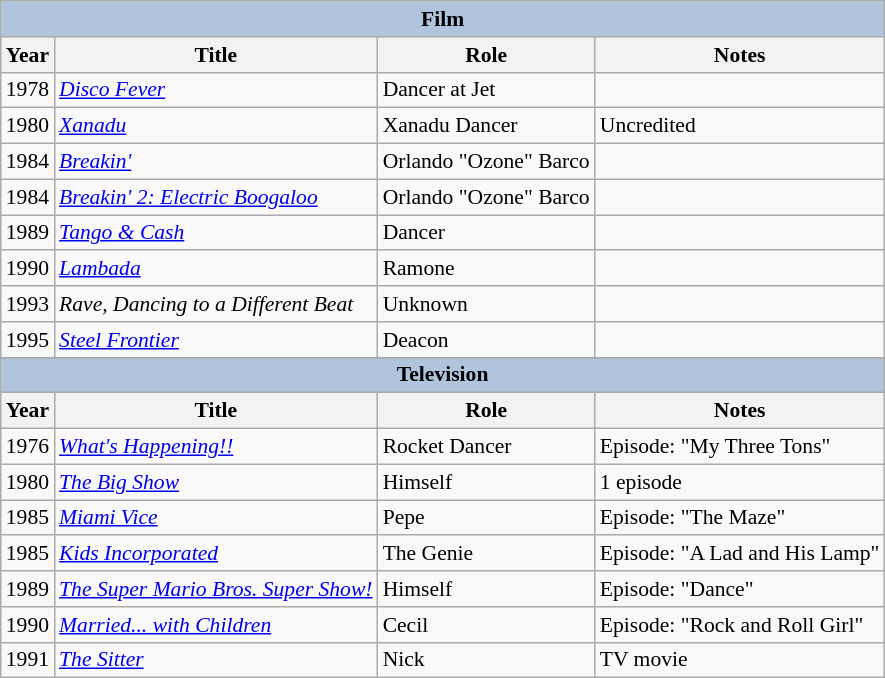<table class="wikitable" style="font-size: 90%;">
<tr>
<th colspan="4" style="background: LightSteelBlue;">Film</th>
</tr>
<tr>
<th>Year</th>
<th>Title</th>
<th>Role</th>
<th>Notes</th>
</tr>
<tr>
<td>1978</td>
<td><em><a href='#'>Disco Fever</a></em></td>
<td>Dancer at Jet</td>
<td></td>
</tr>
<tr>
<td>1980</td>
<td><em><a href='#'>Xanadu</a></em></td>
<td>Xanadu Dancer</td>
<td>Uncredited</td>
</tr>
<tr>
<td>1984</td>
<td><em><a href='#'>Breakin'</a></em></td>
<td>Orlando "Ozone" Barco</td>
<td></td>
</tr>
<tr>
<td>1984</td>
<td><em><a href='#'>Breakin' 2: Electric Boogaloo</a></em></td>
<td>Orlando "Ozone" Barco</td>
<td></td>
</tr>
<tr>
<td>1989</td>
<td><em><a href='#'>Tango & Cash</a></em></td>
<td>Dancer</td>
<td></td>
</tr>
<tr>
<td>1990</td>
<td><em><a href='#'>Lambada</a></em></td>
<td>Ramone</td>
<td></td>
</tr>
<tr>
<td>1993</td>
<td><em>Rave, Dancing to a Different Beat</em></td>
<td>Unknown</td>
<td></td>
</tr>
<tr>
<td>1995</td>
<td><em><a href='#'>Steel Frontier</a></em></td>
<td>Deacon</td>
<td></td>
</tr>
<tr>
</tr>
<tr>
<th colspan="4" style="background: LightSteelBlue;">Television</th>
</tr>
<tr>
<th>Year</th>
<th>Title</th>
<th>Role</th>
<th>Notes</th>
</tr>
<tr>
<td>1976</td>
<td><em><a href='#'>What's Happening!!</a></em></td>
<td>Rocket Dancer</td>
<td>Episode: "My Three Tons"</td>
</tr>
<tr>
<td>1980</td>
<td><em><a href='#'>The Big Show</a></em></td>
<td>Himself</td>
<td>1 episode</td>
</tr>
<tr>
<td>1985</td>
<td><em><a href='#'>Miami Vice</a></em></td>
<td>Pepe</td>
<td>Episode: "The Maze"</td>
</tr>
<tr>
<td>1985</td>
<td><em><a href='#'>Kids Incorporated</a></em></td>
<td>The Genie</td>
<td>Episode: "A Lad and His Lamp"</td>
</tr>
<tr>
<td>1989</td>
<td><em><a href='#'>The Super Mario Bros. Super Show!</a></em></td>
<td>Himself</td>
<td>Episode: "Dance"</td>
</tr>
<tr>
<td>1990</td>
<td><em><a href='#'>Married... with Children</a></em></td>
<td>Cecil</td>
<td>Episode: "Rock and Roll Girl"</td>
</tr>
<tr>
<td>1991</td>
<td><em><a href='#'>The Sitter</a></em></td>
<td>Nick</td>
<td>TV movie</td>
</tr>
</table>
